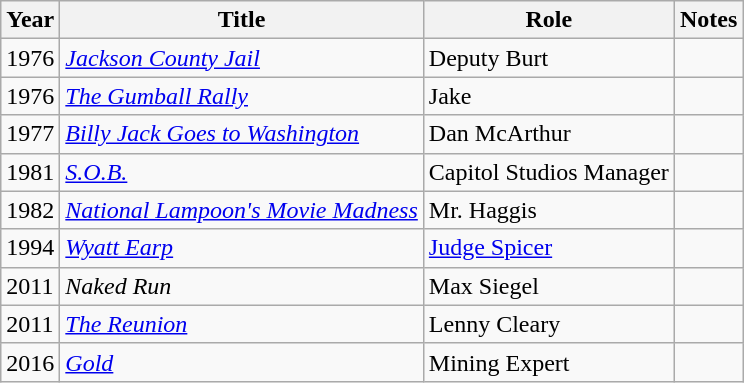<table class="wikitable sortable">
<tr>
<th>Year</th>
<th>Title</th>
<th>Role</th>
<th>Notes</th>
</tr>
<tr>
<td>1976</td>
<td><a href='#'><em>Jackson County Jail</em></a></td>
<td>Deputy Burt</td>
<td></td>
</tr>
<tr>
<td>1976</td>
<td><em><a href='#'>The Gumball Rally</a></em></td>
<td>Jake</td>
<td></td>
</tr>
<tr>
<td>1977</td>
<td><em><a href='#'>Billy Jack Goes to Washington</a></em></td>
<td>Dan McArthur</td>
<td></td>
</tr>
<tr>
<td>1981</td>
<td><a href='#'><em>S.O.B.</em></a></td>
<td>Capitol Studios Manager</td>
<td></td>
</tr>
<tr>
<td>1982</td>
<td><em><a href='#'>National Lampoon's Movie Madness</a></em></td>
<td>Mr. Haggis</td>
<td></td>
</tr>
<tr>
<td>1994</td>
<td><a href='#'><em>Wyatt Earp</em></a></td>
<td><a href='#'>Judge Spicer</a></td>
<td></td>
</tr>
<tr>
<td>2011</td>
<td><em>Naked Run</em></td>
<td>Max Siegel</td>
<td></td>
</tr>
<tr>
<td>2011</td>
<td><a href='#'><em>The Reunion</em></a></td>
<td>Lenny Cleary</td>
<td></td>
</tr>
<tr>
<td>2016</td>
<td><a href='#'><em>Gold</em></a></td>
<td>Mining Expert</td>
<td></td>
</tr>
</table>
